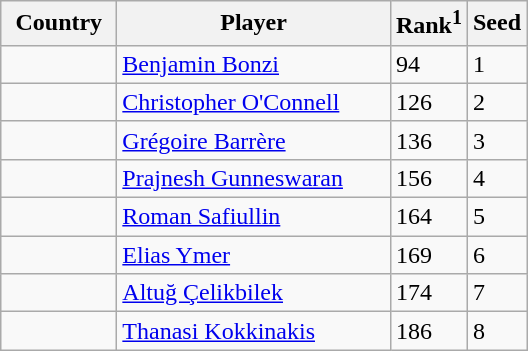<table class="sortable wikitable">
<tr>
<th width="70">Country</th>
<th width="175">Player</th>
<th>Rank<sup>1</sup></th>
<th>Seed</th>
</tr>
<tr>
<td></td>
<td><a href='#'>Benjamin Bonzi</a></td>
<td>94</td>
<td>1</td>
</tr>
<tr>
<td></td>
<td><a href='#'>Christopher O'Connell</a></td>
<td>126</td>
<td>2</td>
</tr>
<tr>
<td></td>
<td><a href='#'>Grégoire Barrère</a></td>
<td>136</td>
<td>3</td>
</tr>
<tr>
<td></td>
<td><a href='#'>Prajnesh Gunneswaran</a></td>
<td>156</td>
<td>4</td>
</tr>
<tr>
<td></td>
<td><a href='#'>Roman Safiullin</a></td>
<td>164</td>
<td>5</td>
</tr>
<tr>
<td></td>
<td><a href='#'>Elias Ymer</a></td>
<td>169</td>
<td>6</td>
</tr>
<tr>
<td></td>
<td><a href='#'>Altuğ Çelikbilek</a></td>
<td>174</td>
<td>7</td>
</tr>
<tr>
<td></td>
<td><a href='#'>Thanasi Kokkinakis</a></td>
<td>186</td>
<td>8</td>
</tr>
</table>
